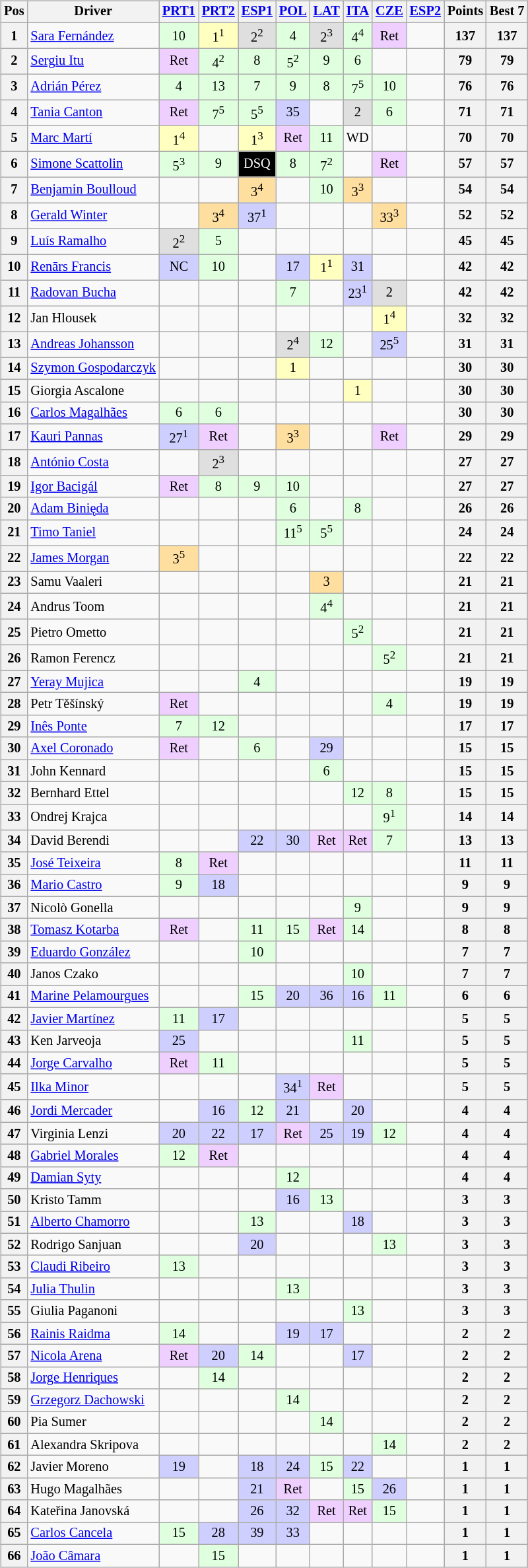<table>
<tr>
<td><br><table class="wikitable" style="font-size: 85%; text-align: center">
<tr valign="top">
<th valign="middle">Pos</th>
<th valign="middle">Driver</th>
<th><a href='#'>PRT1</a><br></th>
<th><a href='#'>PRT2</a><br></th>
<th><a href='#'>ESP1</a><br></th>
<th><a href='#'>POL</a><br></th>
<th><a href='#'>LAT</a><br></th>
<th><a href='#'>ITA</a><br></th>
<th><a href='#'>CZE</a><br></th>
<th><a href='#'>ESP2</a><br></th>
<th valign="middle">Points</th>
<th valign="middle">Best 7</th>
</tr>
<tr>
<th>1</th>
<td align="left"> <a href='#'>Sara Fernández</a></td>
<td style="background:#DFFFDF;">10</td>
<td style="background:#FFFFBF;">1<sup>1</sup></td>
<td style="background:#DFDFDF;">2<sup>2</sup></td>
<td style="background:#DFFFDF;">4</td>
<td style="background:#DFDFDF;">2<sup>3</sup></td>
<td style="background:#DFFFDF;">4<sup>4</sup></td>
<td style="background:#EFCFFF;">Ret</td>
<td></td>
<th>137</th>
<th>137</th>
</tr>
<tr>
<th>2</th>
<td align="left"> <a href='#'>Sergiu Itu</a></td>
<td style="background:#EFCFFF;">Ret</td>
<td style="background:#DFFFDF;">4<sup>2</sup></td>
<td style="background:#DFFFDF;">8</td>
<td style="background:#DFFFDF;">5<sup>2</sup></td>
<td style="background:#DFFFDF;">9</td>
<td style="background:#DFFFDF;">6</td>
<td></td>
<td></td>
<th>79</th>
<th>79</th>
</tr>
<tr>
<th>3</th>
<td align="left"> <a href='#'>Adrián Pérez</a></td>
<td style="background:#DFFFDF;">4</td>
<td style="background:#DFFFDF;">13</td>
<td style="background:#DFFFDF;">7</td>
<td style="background:#DFFFDF;">9</td>
<td style="background:#DFFFDF;">8</td>
<td style="background:#DFFFDF;">7<sup>5</sup></td>
<td style="background:#DFFFDF;">10</td>
<td></td>
<th>76</th>
<th>76</th>
</tr>
<tr>
<th>4</th>
<td align="left"> <a href='#'>Tania Canton</a></td>
<td style="background:#EFCFFF;">Ret</td>
<td style="background:#DFFFDF;">7<sup>5</sup></td>
<td style="background:#DFFFDF;">5<sup>5</sup></td>
<td style="background:#CFCFFF;">35</td>
<td></td>
<td style="background:#DFDFDF;">2</td>
<td style="background:#DFFFDF;">6</td>
<td></td>
<th>71</th>
<th>71</th>
</tr>
<tr>
<th>5</th>
<td align="left"> <a href='#'>Marc Martí</a></td>
<td style="background:#FFFFBF;">1<sup>4</sup></td>
<td></td>
<td style="background:#FFFFBF;">1<sup>3</sup></td>
<td style="background:#EFCFFF;">Ret</td>
<td style="background:#DFFFDF;">11</td>
<td>WD</td>
<td></td>
<td></td>
<th>70</th>
<th>70</th>
</tr>
<tr>
<th>6</th>
<td align="left"> <a href='#'>Simone Scattolin</a></td>
<td style="background:#DFFFDF;">5<sup>3</sup></td>
<td style="background:#DFFFDF;">9</td>
<td style="background:black;color:white">DSQ</td>
<td style="background:#DFFFDF;">8</td>
<td style="background:#DFFFDF;">7<sup>2</sup></td>
<td></td>
<td style="background:#EFCFFF;">Ret</td>
<td></td>
<th>57</th>
<th>57</th>
</tr>
<tr>
<th>7</th>
<td align="left"> <a href='#'>Benjamin Boulloud</a></td>
<td></td>
<td></td>
<td style="background:#FFDF9F;">3<sup>4</sup></td>
<td></td>
<td style="background:#DFFFDF;">10</td>
<td style="background:#FFDF9F;">3<sup>3</sup></td>
<td></td>
<td></td>
<th>54</th>
<th>54</th>
</tr>
<tr>
<th>8</th>
<td align="left"> <a href='#'>Gerald Winter</a></td>
<td></td>
<td style="background:#FFDF9F;">3<sup>4</sup></td>
<td style="background:#CFCFFF;">37<sup>1</sup></td>
<td></td>
<td></td>
<td></td>
<td style="background:#FFDF9F;">33<sup>3</sup></td>
<td></td>
<th>52</th>
<th>52</th>
</tr>
<tr>
<th>9</th>
<td align="left"> <a href='#'>Luís Ramalho</a></td>
<td style="background:#DFDFDF;">2<sup>2</sup></td>
<td style="background:#DFFFDF;">5</td>
<td></td>
<td></td>
<td></td>
<td></td>
<td></td>
<td></td>
<th>45</th>
<th>45</th>
</tr>
<tr>
<th>10</th>
<td align="left"> <a href='#'>Renārs Francis</a></td>
<td style="background:#CFCFFF;">NC</td>
<td style="background:#DFFFDF;">10</td>
<td></td>
<td style="background:#CFCFFF;">17</td>
<td style="background:#FFFFBF;">1<sup>1</sup></td>
<td style="background:#CFCFFF;">31</td>
<td></td>
<td></td>
<th>42</th>
<th>42</th>
</tr>
<tr>
<th>11</th>
<td align="left"> <a href='#'>Radovan Bucha</a></td>
<td></td>
<td></td>
<td></td>
<td style="background:#DFFFDF;">7</td>
<td></td>
<td style="background:#CFCFFF;">23<sup>1</sup></td>
<td style="background:#DFDFDF;">2</td>
<td></td>
<th>42</th>
<th>42</th>
</tr>
<tr>
<th>12</th>
<td align="left"> Jan Hlousek</td>
<td></td>
<td></td>
<td></td>
<td></td>
<td></td>
<td></td>
<td style="background:#FFFFBF;">1<sup>4</sup></td>
<td></td>
<th>32</th>
<th>32</th>
</tr>
<tr>
<th>13</th>
<td align="left"> <a href='#'>Andreas Johansson</a></td>
<td></td>
<td></td>
<td></td>
<td style="background:#DFDFDF;">2<sup>4</sup></td>
<td style="background:#DFFFDF;">12</td>
<td></td>
<td style="background:#CFCFFF;">25<sup>5</sup></td>
<td></td>
<th>31</th>
<th>31</th>
</tr>
<tr>
<th>14</th>
<td align="left"> <a href='#'>Szymon Gospodarczyk</a></td>
<td></td>
<td></td>
<td></td>
<td style="background:#FFFFBF;">1</td>
<td></td>
<td></td>
<td></td>
<td></td>
<th>30</th>
<th>30</th>
</tr>
<tr>
<th>15</th>
<td align="left"> Giorgia Ascalone</td>
<td></td>
<td></td>
<td></td>
<td></td>
<td></td>
<td style="background:#FFFFBF;">1</td>
<td></td>
<td></td>
<th>30</th>
<th>30</th>
</tr>
<tr>
<th>16</th>
<td align="left"> <a href='#'>Carlos Magalhães</a></td>
<td style="background:#DFFFDF;">6</td>
<td style="background:#DFFFDF;">6</td>
<td></td>
<td></td>
<td></td>
<td></td>
<td></td>
<td></td>
<th>30</th>
<th>30</th>
</tr>
<tr>
<th>17</th>
<td align="left"> <a href='#'>Kauri Pannas</a></td>
<td style="background:#CFCFFF;">27<sup>1</sup></td>
<td style="background:#EFCFFF;">Ret</td>
<td></td>
<td style="background:#FFDF9F;">3<sup>3</sup></td>
<td></td>
<td></td>
<td style="background:#EFCFFF;">Ret</td>
<td></td>
<th>29</th>
<th>29</th>
</tr>
<tr>
<th>18</th>
<td align="left"> <a href='#'>António Costa</a></td>
<td></td>
<td style="background:#DFDFDF;">2<sup>3</sup></td>
<td></td>
<td></td>
<td></td>
<td></td>
<td></td>
<td></td>
<th>27</th>
<th>27</th>
</tr>
<tr>
<th>19</th>
<td align="left"> <a href='#'>Igor Bacigál</a></td>
<td style="background:#EFCFFF;">Ret</td>
<td style="background:#DFFFDF;">8</td>
<td style="background:#DFFFDF;">9</td>
<td style="background:#DFFFDF;">10</td>
<td></td>
<td></td>
<td></td>
<td></td>
<th>27</th>
<th>27</th>
</tr>
<tr>
<th>20</th>
<td align="left"> <a href='#'>Adam Binięda</a></td>
<td></td>
<td></td>
<td></td>
<td style="background:#DFFFDF;">6</td>
<td></td>
<td style="background:#DFFFDF;">8</td>
<td></td>
<td></td>
<th>26</th>
<th>26</th>
</tr>
<tr>
<th>21</th>
<td align="left"> <a href='#'>Timo Taniel</a></td>
<td></td>
<td></td>
<td></td>
<td style="background:#DFFFDF;">11<sup>5</sup></td>
<td style="background:#DFFFDF;">5<sup>5</sup></td>
<td></td>
<td></td>
<td></td>
<th>24</th>
<th>24</th>
</tr>
<tr>
<th>22</th>
<td align="left"> <a href='#'>James Morgan</a></td>
<td style="background:#FFDF9F;">3<sup>5</sup></td>
<td></td>
<td></td>
<td></td>
<td></td>
<td></td>
<td></td>
<td></td>
<th>22</th>
<th>22</th>
</tr>
<tr>
<th>23</th>
<td align="left"> Samu Vaaleri</td>
<td></td>
<td></td>
<td></td>
<td></td>
<td style="background:#FFDF9F;">3</td>
<td></td>
<td></td>
<td></td>
<th>21</th>
<th>21</th>
</tr>
<tr>
<th>24</th>
<td align="left"> Andrus Toom</td>
<td></td>
<td></td>
<td></td>
<td></td>
<td style="background:#DFFFDF;">4<sup>4</sup></td>
<td></td>
<td></td>
<td></td>
<th>21</th>
<th>21</th>
</tr>
<tr>
<th>25</th>
<td align="left"> Pietro Ometto</td>
<td></td>
<td></td>
<td></td>
<td></td>
<td></td>
<td style="background:#DFFFDF;">5<sup>2</sup></td>
<td></td>
<td></td>
<th>21</th>
<th>21</th>
</tr>
<tr>
<th>26</th>
<td align="left"> Ramon Ferencz</td>
<td></td>
<td></td>
<td></td>
<td></td>
<td></td>
<td></td>
<td style="background:#DFFFDF;">5<sup>2</sup></td>
<td></td>
<th>21</th>
<th>21</th>
</tr>
<tr>
<th>27</th>
<td align="left"> <a href='#'>Yeray Mujica</a></td>
<td></td>
<td></td>
<td style="background:#DFFFDF;">4</td>
<td></td>
<td></td>
<td></td>
<td></td>
<td></td>
<th>19</th>
<th>19</th>
</tr>
<tr>
<th>28</th>
<td align="left"> Petr Těšínský</td>
<td style="background:#EFCFFF;">Ret</td>
<td></td>
<td></td>
<td></td>
<td></td>
<td></td>
<td style="background:#DFFFDF;">4</td>
<td></td>
<th>19</th>
<th>19</th>
</tr>
<tr>
<th>29</th>
<td align="left"> <a href='#'>Inês Ponte</a></td>
<td style="background:#DFFFDF;">7</td>
<td style="background:#DFFFDF;">12</td>
<td></td>
<td></td>
<td></td>
<td></td>
<td></td>
<td></td>
<th>17</th>
<th>17</th>
</tr>
<tr>
<th>30</th>
<td align="left"> <a href='#'>Axel Coronado</a></td>
<td style="background:#EFCFFF;">Ret</td>
<td></td>
<td style="background:#DFFFDF;">6</td>
<td></td>
<td style="background:#CFCFFF;">29</td>
<td></td>
<td></td>
<td></td>
<th>15</th>
<th>15</th>
</tr>
<tr>
<th>31</th>
<td align="left"> John Kennard</td>
<td></td>
<td></td>
<td></td>
<td></td>
<td style="background:#DFFFDF;">6</td>
<td></td>
<td></td>
<td></td>
<th>15</th>
<th>15</th>
</tr>
<tr>
<th>32</th>
<td align="left"> Bernhard Ettel</td>
<td></td>
<td></td>
<td></td>
<td></td>
<td></td>
<td style="background:#DFFFDF;">12</td>
<td style="background:#DFFFDF;">8</td>
<td></td>
<th>15</th>
<th>15</th>
</tr>
<tr>
<th>33</th>
<td align="left"> Ondrej Krajca</td>
<td></td>
<td></td>
<td></td>
<td></td>
<td></td>
<td></td>
<td style="background:#DFFFDF;">9<sup>1</sup></td>
<td></td>
<th>14</th>
<th>14</th>
</tr>
<tr>
<th>34</th>
<td align="left"> David Berendi</td>
<td></td>
<td></td>
<td style="background:#CFCFFF;">22</td>
<td style="background:#CFCFFF;">30</td>
<td style="background:#EFCFFF;">Ret</td>
<td style="background:#EFCFFF;">Ret</td>
<td style="background:#DFFFDF;">7</td>
<td></td>
<th>13</th>
<th>13</th>
</tr>
<tr>
<th>35</th>
<td align="left"> <a href='#'>José Teixeira</a></td>
<td style="background:#DFFFDF;">8</td>
<td style="background:#EFCFFF;">Ret</td>
<td></td>
<td></td>
<td></td>
<td></td>
<td></td>
<td></td>
<th>11</th>
<th>11</th>
</tr>
<tr>
<th>36</th>
<td align="left"> <a href='#'>Mario Castro</a></td>
<td style="background:#DFFFDF;">9</td>
<td style="background:#CFCFFF;">18</td>
<td></td>
<td></td>
<td></td>
<td></td>
<td></td>
<td></td>
<th>9</th>
<th>9</th>
</tr>
<tr>
<th>37</th>
<td align="left"> Nicolò Gonella</td>
<td></td>
<td></td>
<td></td>
<td></td>
<td></td>
<td style="background:#DFFFDF;">9</td>
<td></td>
<td></td>
<th>9</th>
<th>9</th>
</tr>
<tr>
<th>38</th>
<td align="left"> <a href='#'>Tomasz Kotarba</a></td>
<td style="background:#EFCFFF;">Ret</td>
<td></td>
<td style="background:#DFFFDF;">11</td>
<td style="background:#DFFFDF;">15</td>
<td style="background:#EFCFFF;">Ret</td>
<td style="background:#DFFFDF;">14</td>
<td></td>
<td></td>
<th>8</th>
<th>8</th>
</tr>
<tr>
<th>39</th>
<td align="left"> <a href='#'>Eduardo González</a></td>
<td></td>
<td></td>
<td style="background:#DFFFDF;">10</td>
<td></td>
<td></td>
<td></td>
<td></td>
<td></td>
<th>7</th>
<th>7</th>
</tr>
<tr>
<th>40</th>
<td align="left"> Janos Czako</td>
<td></td>
<td></td>
<td></td>
<td></td>
<td></td>
<td style="background:#DFFFDF;">10</td>
<td></td>
<td></td>
<th>7</th>
<th>7</th>
</tr>
<tr>
<th>41</th>
<td align="left"> <a href='#'>Marine Pelamourgues</a></td>
<td></td>
<td></td>
<td style="background:#DFFFDF;">15</td>
<td style="background:#CFCFFF;">20</td>
<td style="background:#CFCFFF;">36</td>
<td style="background:#CFCFFF;">16</td>
<td style="background:#DFFFDF;">11</td>
<td></td>
<th>6</th>
<th>6</th>
</tr>
<tr>
<th>42</th>
<td align="left"> <a href='#'>Javier Martínez</a></td>
<td style="background:#DFFFDF;">11</td>
<td style="background:#CFCFFF;">17</td>
<td></td>
<td></td>
<td></td>
<td></td>
<td></td>
<td></td>
<th>5</th>
<th>5</th>
</tr>
<tr>
<th>43</th>
<td align="left"> Ken Jarveoja</td>
<td style="background:#CFCFFF;">25</td>
<td></td>
<td></td>
<td></td>
<td></td>
<td style="background:#DFFFDF;">11</td>
<td></td>
<td></td>
<th>5</th>
<th>5</th>
</tr>
<tr>
<th>44</th>
<td align="left"> <a href='#'>Jorge Carvalho</a></td>
<td style="background:#EFCFFF;">Ret</td>
<td style="background:#DFFFDF;">11</td>
<td></td>
<td></td>
<td></td>
<td></td>
<td></td>
<td></td>
<th>5</th>
<th>5</th>
</tr>
<tr>
<th>45</th>
<td align="left"> <a href='#'>Ilka Minor</a></td>
<td></td>
<td></td>
<td></td>
<td style="background:#CFCFFF;">34<sup>1</sup></td>
<td style="background:#EFCFFF;">Ret</td>
<td></td>
<td></td>
<td></td>
<th>5</th>
<th>5</th>
</tr>
<tr>
<th>46</th>
<td align="left"> <a href='#'>Jordi Mercader</a></td>
<td></td>
<td style="background:#CFCFFF;">16</td>
<td style="background:#DFFFDF;">12</td>
<td style="background:#CFCFFF;">21</td>
<td></td>
<td style="background:#CFCFFF;">20</td>
<td></td>
<td></td>
<th>4</th>
<th>4</th>
</tr>
<tr>
<th>47</th>
<td align="left"> Virginia Lenzi</td>
<td style="background:#CFCFFF;">20</td>
<td style="background:#CFCFFF;">22</td>
<td style="background:#CFCFFF;">17</td>
<td style="background:#EFCFFF;">Ret</td>
<td style="background:#CFCFFF;">25</td>
<td style="background:#CFCFFF;">19</td>
<td style="background:#DFFFDF;">12</td>
<td></td>
<th>4</th>
<th>4</th>
</tr>
<tr>
<th>48</th>
<td align="left"> <a href='#'>Gabriel Morales</a></td>
<td style="background:#DFFFDF;">12</td>
<td style="background:#EFCFFF;">Ret</td>
<td></td>
<td></td>
<td></td>
<td></td>
<td></td>
<td></td>
<th>4</th>
<th>4</th>
</tr>
<tr>
<th>49</th>
<td align="left"> <a href='#'>Damian Syty</a></td>
<td></td>
<td></td>
<td></td>
<td style="background:#DFFFDF;">12</td>
<td></td>
<td></td>
<td></td>
<td></td>
<th>4</th>
<th>4</th>
</tr>
<tr>
<th>50</th>
<td align="left"> Kristo Tamm</td>
<td></td>
<td></td>
<td></td>
<td style="background:#CFCFFF;">16</td>
<td style="background:#DFFFDF;">13</td>
<td></td>
<td></td>
<td></td>
<th>3</th>
<th>3</th>
</tr>
<tr>
<th>51</th>
<td align="left"> <a href='#'>Alberto Chamorro</a></td>
<td></td>
<td></td>
<td style="background:#DFFFDF;">13</td>
<td></td>
<td></td>
<td style="background:#CFCFFF;">18</td>
<td></td>
<td></td>
<th>3</th>
<th>3</th>
</tr>
<tr>
<th>52</th>
<td align="left"> Rodrigo Sanjuan</td>
<td></td>
<td></td>
<td style="background:#CFCFFF;">20</td>
<td></td>
<td></td>
<td></td>
<td style="background:#DFFFDF;">13</td>
<td></td>
<th>3</th>
<th>3</th>
</tr>
<tr>
<th>53</th>
<td align="left"> <a href='#'>Claudi Ribeiro</a></td>
<td style="background:#DFFFDF;">13</td>
<td></td>
<td></td>
<td></td>
<td></td>
<td></td>
<td></td>
<td></td>
<th>3</th>
<th>3</th>
</tr>
<tr>
<th>54</th>
<td align="left"> <a href='#'>Julia Thulin</a></td>
<td></td>
<td></td>
<td></td>
<td style="background:#DFFFDF;">13</td>
<td></td>
<td></td>
<td></td>
<td></td>
<th>3</th>
<th>3</th>
</tr>
<tr>
<th>55</th>
<td align="left"> Giulia Paganoni</td>
<td></td>
<td></td>
<td></td>
<td></td>
<td></td>
<td style="background:#DFFFDF;">13</td>
<td></td>
<td></td>
<th>3</th>
<th>3</th>
</tr>
<tr>
<th>56</th>
<td align="left"> <a href='#'>Rainis Raidma</a></td>
<td style="background:#DFFFDF;">14</td>
<td></td>
<td></td>
<td style="background:#CFCFFF;">19</td>
<td style="background:#CFCFFF;">17</td>
<td></td>
<td></td>
<td></td>
<th>2</th>
<th>2</th>
</tr>
<tr>
<th>57</th>
<td align="left"> <a href='#'>Nicola Arena</a></td>
<td style="background:#EFCFFF;">Ret</td>
<td style="background:#CFCFFF;">20</td>
<td style="background:#DFFFDF;">14</td>
<td></td>
<td></td>
<td style="background:#CFCFFF;">17</td>
<td></td>
<td></td>
<th>2</th>
<th>2</th>
</tr>
<tr>
<th>58</th>
<td align="left"> <a href='#'>Jorge Henriques</a></td>
<td></td>
<td style="background:#DFFFDF;">14</td>
<td></td>
<td></td>
<td></td>
<td></td>
<td></td>
<td></td>
<th>2</th>
<th>2</th>
</tr>
<tr>
<th>59</th>
<td align="left"> <a href='#'>Grzegorz Dachowski</a></td>
<td></td>
<td></td>
<td></td>
<td style="background:#DFFFDF;">14</td>
<td></td>
<td></td>
<td></td>
<td></td>
<th>2</th>
<th>2</th>
</tr>
<tr>
<th>60</th>
<td align="left"> Pia Sumer</td>
<td></td>
<td></td>
<td></td>
<td></td>
<td style="background:#DFFFDF;">14</td>
<td></td>
<td></td>
<td></td>
<th>2</th>
<th>2</th>
</tr>
<tr>
<th>61</th>
<td align="left"> Alexandra Skripova</td>
<td></td>
<td></td>
<td></td>
<td></td>
<td></td>
<td></td>
<td style="background:#DFFFDF;">14</td>
<td></td>
<th>2</th>
<th>2</th>
</tr>
<tr>
<th>62</th>
<td align="left"> Javier Moreno</td>
<td style="background:#CFCFFF;">19</td>
<td></td>
<td style="background:#CFCFFF;">18</td>
<td style="background:#CFCFFF;">24</td>
<td style="background:#DFFFDF;">15</td>
<td style="background:#CFCFFF;">22</td>
<td></td>
<td></td>
<th>1</th>
<th>1</th>
</tr>
<tr>
<th>63</th>
<td align="left"> Hugo Magalhães</td>
<td></td>
<td></td>
<td style="background:#CFCFFF;">21</td>
<td style="background:#EFCFFF;">Ret</td>
<td></td>
<td style="background:#DFFFDF;">15</td>
<td style="background:#CFCFFF;">26</td>
<td></td>
<th>1</th>
<th>1</th>
</tr>
<tr>
<th>64</th>
<td align="left"> Kateřina Janovská</td>
<td></td>
<td></td>
<td style="background:#CFCFFF;">26</td>
<td style="background:#CFCFFF;">32</td>
<td style="background:#EFCFFF;">Ret</td>
<td style="background:#EFCFFF;">Ret</td>
<td style="background:#DFFFDF;">15</td>
<td></td>
<th>1</th>
<th>1</th>
</tr>
<tr>
<th>65</th>
<td align="left"> <a href='#'>Carlos Cancela</a></td>
<td style="background:#DFFFDF;">15</td>
<td style="background:#CFCFFF;">28</td>
<td style="background:#CFCFFF;">39</td>
<td style="background:#CFCFFF;">33</td>
<td></td>
<td></td>
<td></td>
<td></td>
<th>1</th>
<th>1</th>
</tr>
<tr>
<th>66</th>
<td align="left"> <a href='#'>João Câmara</a></td>
<td></td>
<td style="background:#DFFFDF;">15</td>
<td></td>
<td></td>
<td></td>
<td></td>
<td></td>
<td></td>
<th>1</th>
<th>1</th>
</tr>
</table>
</td>
<td valign="top"><br></td>
</tr>
</table>
